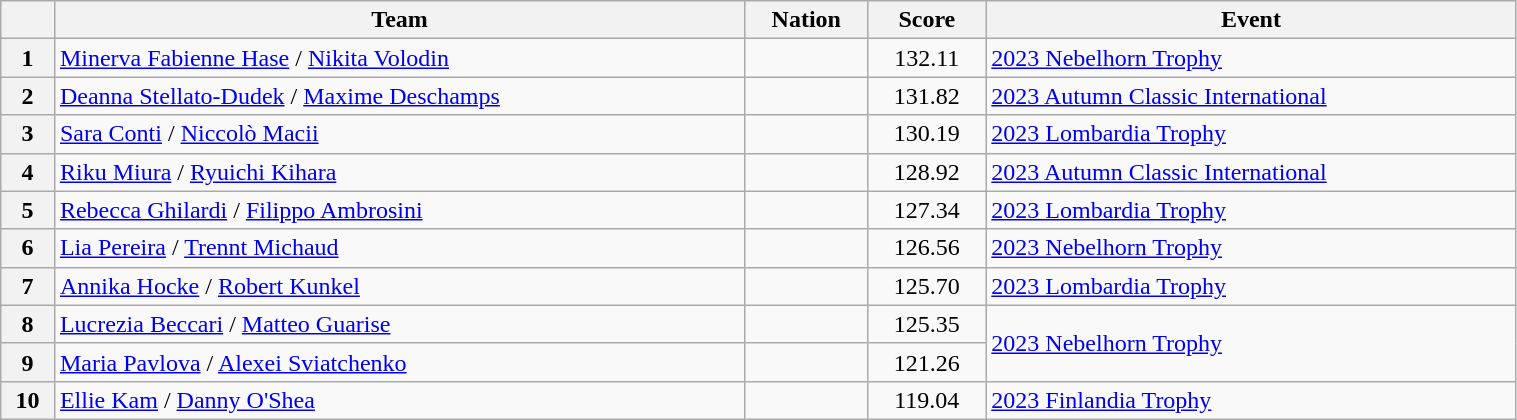<table class="wikitable sortable" style="text-align:left; width:80%">
<tr>
<th scope="col"></th>
<th scope="col">Team</th>
<th scope="col">Nation</th>
<th scope="col">Score</th>
<th scope="col">Event</th>
</tr>
<tr>
<th scope="row">1</th>
<td><a href='#'>Minerva Fabienne Hase</a> / <a href='#'>Nikita Volodin</a></td>
<td></td>
<td style="text-align:center;">132.11</td>
<td><a href='#'>2023 Nebelhorn Trophy</a></td>
</tr>
<tr>
<th scope="row">2</th>
<td><a href='#'>Deanna Stellato-Dudek</a> / <a href='#'>Maxime Deschamps</a></td>
<td></td>
<td style="text-align:center;">131.82</td>
<td><a href='#'>2023 Autumn Classic International</a></td>
</tr>
<tr>
<th scope="row">3</th>
<td><a href='#'>Sara Conti</a> / <a href='#'>Niccolò Macii</a></td>
<td></td>
<td style="text-align:center;">130.19</td>
<td><a href='#'>2023 Lombardia Trophy</a></td>
</tr>
<tr>
<th scope="row">4</th>
<td><a href='#'>Riku Miura</a> / <a href='#'>Ryuichi Kihara</a></td>
<td></td>
<td style="text-align:center;">128.92</td>
<td><a href='#'>2023 Autumn Classic International</a></td>
</tr>
<tr>
<th scope="row">5</th>
<td><a href='#'>Rebecca Ghilardi</a> / <a href='#'>Filippo Ambrosini</a></td>
<td></td>
<td style="text-align:center;">127.34</td>
<td><a href='#'>2023 Lombardia Trophy</a></td>
</tr>
<tr>
<th scope="row">6</th>
<td><a href='#'>Lia Pereira</a> / <a href='#'>Trennt Michaud</a></td>
<td></td>
<td style="text-align:center;">126.56</td>
<td><a href='#'>2023 Nebelhorn Trophy</a></td>
</tr>
<tr>
<th scope="row">7</th>
<td><a href='#'>Annika Hocke</a> / <a href='#'>Robert Kunkel</a></td>
<td></td>
<td style="text-align:center;">125.70</td>
<td><a href='#'>2023 Lombardia Trophy</a></td>
</tr>
<tr>
<th scope="row">8</th>
<td><a href='#'>Lucrezia Beccari</a> / <a href='#'>Matteo Guarise</a></td>
<td></td>
<td style="text-align:center;">125.35</td>
<td rowspan="2"><a href='#'>2023 Nebelhorn Trophy</a></td>
</tr>
<tr>
<th scope="row">9</th>
<td><a href='#'>Maria Pavlova</a> / <a href='#'>Alexei Sviatchenko</a></td>
<td></td>
<td style="text-align:center;">121.26</td>
</tr>
<tr>
<th scope="row">10</th>
<td><a href='#'>Ellie Kam</a> / <a href='#'>Danny O'Shea</a></td>
<td></td>
<td style="text-align:center;">119.04</td>
<td><a href='#'>2023 Finlandia Trophy</a></td>
</tr>
</table>
